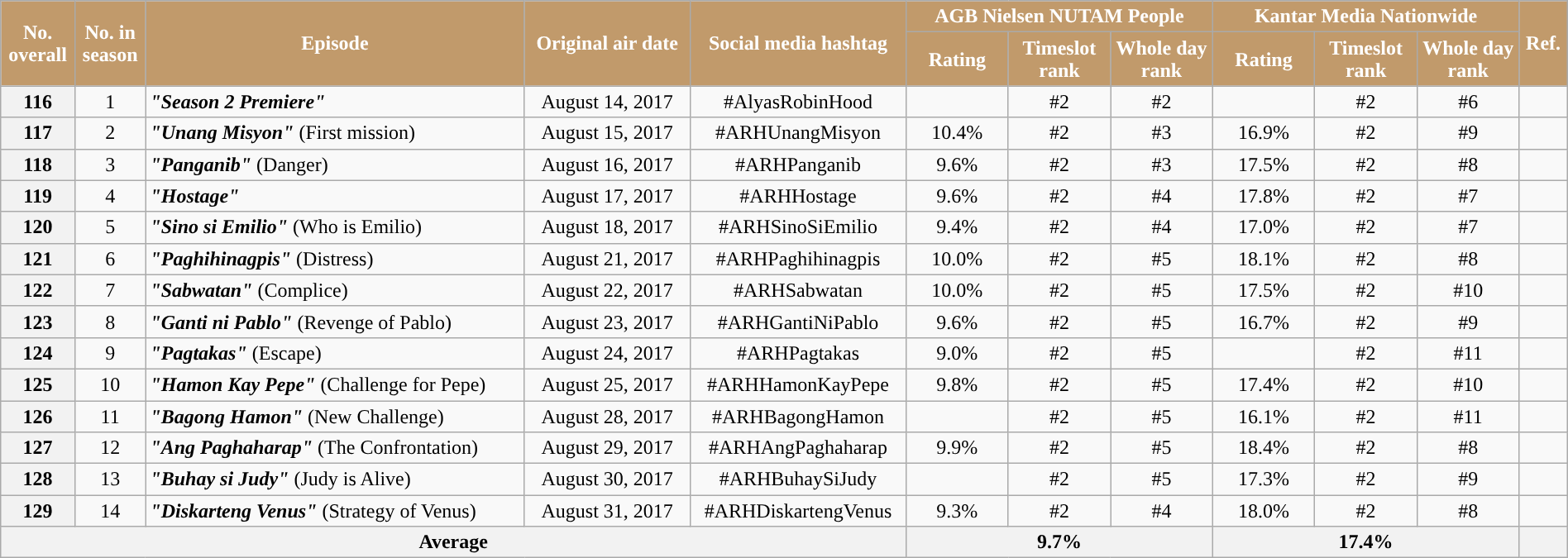<table class="wikitable" style="text-align:center; font-size:100%; line-height:18px;"  width="100%">
<tr>
<th style="background-color:#C19A6B; color:#ffffff;" rowspan="2">No.<br>overall</th>
<th style="background-color:#C19A6B; color:#ffffff;" rowspan="2">No. in<br>season</th>
<th style="background-color:#C19A6B; color:#ffffff;" rowspan="2">Episode</th>
<th style="background:#C19A6B; color:white" rowspan="2">Original air date</th>
<th style="background:#C19A6B; color:white" rowspan="2">Social media hashtag</th>
<th style="background-color:#C19A6B; color:#ffffff;" colspan="3">AGB Nielsen NUTAM People</th>
<th style="background-color:#C19A6B; color:#ffffff;" colspan="3">Kantar Media Nationwide</th>
<th style="background-color:#C19A6B; color:#ffffff;" rowspan="2">Ref.</th>
</tr>
<tr>
<th style="background-color:#C19A6B; width:75px; color:#ffffff;">Rating</th>
<th style="background-color:#C19A6B; width:75px; color:#ffffff;">Timeslot<br>rank</th>
<th style="background-color:#C19A6B; width:75px; color:#ffffff;">Whole day<br>rank</th>
<th style="background-color:#C19A6B; width:75px; color:#ffffff;">Rating</th>
<th style="background-color:#C19A6B; width:75px; color:#ffffff;">Timeslot<br>rank</th>
<th style="background-color:#C19A6B; width:75px; color:#ffffff;">Whole day<br>rank</th>
</tr>
<tr>
<th>116</th>
<td>1</td>
<td style="text-align: left;"><strong><em>"Season 2 Premiere"</em></strong></td>
<td>August 14, 2017</td>
<td>#AlyasRobinHood</td>
<td></td>
<td>#2</td>
<td>#2</td>
<td></td>
<td>#2</td>
<td>#6</td>
<td></td>
</tr>
<tr>
<th>117</th>
<td>2</td>
<td style="text-align: left;"><strong><em>"Unang Misyon"</em></strong> (First mission)</td>
<td>August 15, 2017</td>
<td>#ARHUnangMisyon</td>
<td>10.4%</td>
<td>#2</td>
<td>#3</td>
<td>16.9%</td>
<td>#2</td>
<td>#9</td>
<td></td>
</tr>
<tr>
<th>118</th>
<td>3</td>
<td style="text-align: left;"><strong><em>"Panganib"</em></strong> (Danger)</td>
<td>August 16, 2017</td>
<td>#ARHPanganib</td>
<td>9.6%</td>
<td>#2</td>
<td>#3</td>
<td>17.5%</td>
<td>#2</td>
<td>#8</td>
<td></td>
</tr>
<tr>
<th>119</th>
<td>4</td>
<td style="text-align: left;"><strong><em>"Hostage"</em></strong></td>
<td>August 17, 2017</td>
<td>#ARHHostage</td>
<td>9.6%</td>
<td>#2</td>
<td>#4</td>
<td>17.8%</td>
<td>#2</td>
<td>#7</td>
<td></td>
</tr>
<tr>
<th>120</th>
<td>5</td>
<td style="text-align: left;"><strong><em>"Sino si Emilio"</em></strong> (Who is Emilio)</td>
<td>August 18, 2017</td>
<td>#ARHSinoSiEmilio</td>
<td>9.4%</td>
<td>#2</td>
<td>#4</td>
<td>17.0%</td>
<td>#2</td>
<td>#7</td>
<td></td>
</tr>
<tr>
<th>121</th>
<td>6</td>
<td style="text-align: left;"><strong><em>"Paghihinagpis"</em></strong> (Distress)</td>
<td>August 21, 2017</td>
<td>#ARHPaghihinagpis</td>
<td>10.0%</td>
<td>#2</td>
<td>#5</td>
<td>18.1%</td>
<td>#2</td>
<td>#8</td>
<td></td>
</tr>
<tr>
<th>122</th>
<td>7</td>
<td style="text-align: left;"><strong><em>"Sabwatan"</em></strong> (Complice)</td>
<td>August 22, 2017</td>
<td>#ARHSabwatan</td>
<td>10.0%</td>
<td>#2</td>
<td>#5</td>
<td>17.5%</td>
<td>#2</td>
<td>#10</td>
<td></td>
</tr>
<tr>
<th>123</th>
<td>8</td>
<td style="text-align: left;"><strong><em>"Ganti ni Pablo"</em></strong> (Revenge of Pablo)</td>
<td>August 23, 2017</td>
<td>#ARHGantiNiPablo</td>
<td>9.6%</td>
<td>#2</td>
<td>#5</td>
<td>16.7%</td>
<td>#2</td>
<td>#9</td>
<td></td>
</tr>
<tr>
<th>124</th>
<td>9</td>
<td style="text-align: left;"><strong><em>"Pagtakas"</em></strong> (Escape)</td>
<td>August 24, 2017</td>
<td>#ARHPagtakas</td>
<td>9.0%</td>
<td>#2</td>
<td>#5</td>
<td></td>
<td>#2</td>
<td>#11</td>
<td></td>
</tr>
<tr>
<th>125</th>
<td>10</td>
<td style="text-align: left;"><strong><em>"Hamon Kay Pepe"</em></strong> (Challenge for Pepe)</td>
<td>August 25, 2017</td>
<td>#ARHHamonKayPepe</td>
<td>9.8%</td>
<td>#2</td>
<td>#5</td>
<td>17.4%</td>
<td>#2</td>
<td>#10</td>
<td></td>
</tr>
<tr>
<th>126</th>
<td>11</td>
<td style="text-align: left;"><strong><em>"Bagong Hamon"</em></strong> (New Challenge)</td>
<td>August 28, 2017</td>
<td>#ARHBagongHamon</td>
<td></td>
<td>#2</td>
<td>#5</td>
<td>16.1%</td>
<td>#2</td>
<td>#11</td>
<td></td>
</tr>
<tr>
<th>127</th>
<td>12</td>
<td style="text-align: left;"><strong><em>"Ang Paghaharap"</em></strong> (The Confrontation)</td>
<td>August 29, 2017</td>
<td>#ARHAngPaghaharap</td>
<td>9.9%</td>
<td>#2</td>
<td>#5</td>
<td>18.4%</td>
<td>#2</td>
<td>#8</td>
<td></td>
</tr>
<tr>
<th>128</th>
<td>13</td>
<td style="text-align: left;"><strong><em>"Buhay si Judy"</em></strong> (Judy is Alive)</td>
<td>August 30, 2017</td>
<td>#ARHBuhaySiJudy</td>
<td></td>
<td>#2</td>
<td>#5</td>
<td>17.3%</td>
<td>#2</td>
<td>#9</td>
<td></td>
</tr>
<tr>
<th>129</th>
<td>14</td>
<td style="text-align: left;"><strong><em>"Diskarteng Venus"</em></strong> (Strategy of Venus)</td>
<td>August 31, 2017</td>
<td>#ARHDiskartengVenus</td>
<td>9.3%</td>
<td>#2</td>
<td>#4</td>
<td>18.0%</td>
<td>#2</td>
<td>#8</td>
<td></td>
</tr>
<tr>
<th colspan="5">Average</th>
<th colspan="3">9.7%</th>
<th colspan="3">17.4%</th>
<th></th>
</tr>
</table>
